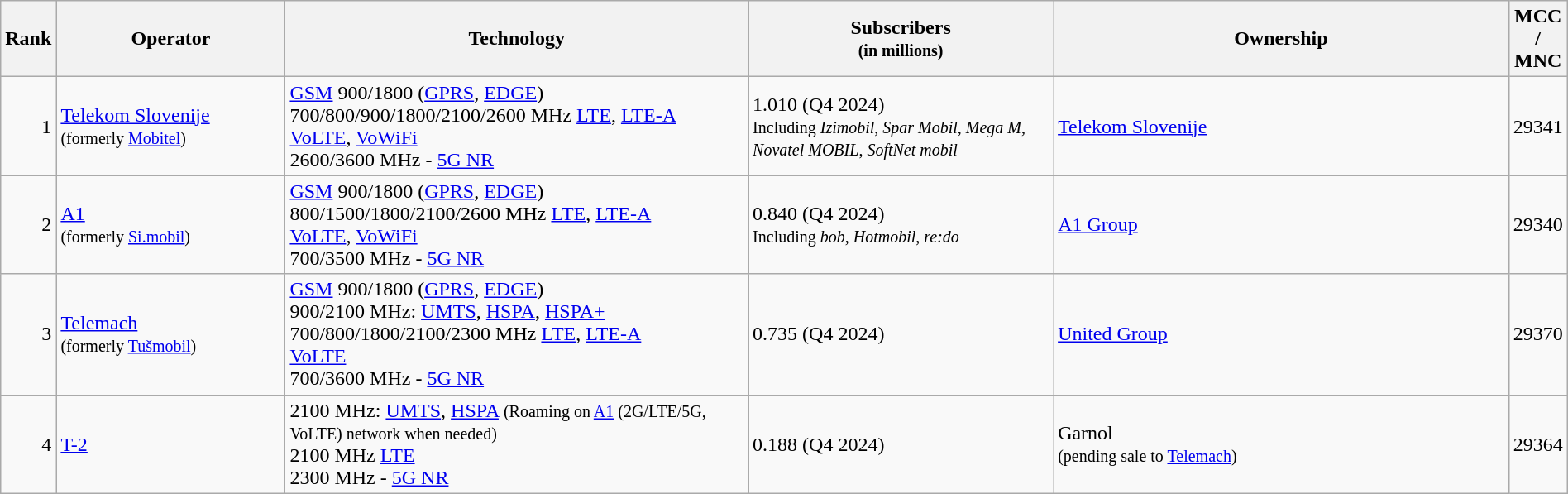<table class="wikitable" style="width:100%;">
<tr>
<th style="width:3%;">Rank</th>
<th style="width:15%;">Operator</th>
<th style="width:30%;">Technology</th>
<th style="width:20%;">Subscribers<br><small>(in millions)</small></th>
<th style="width:30%;">Ownership</th>
<th>MCC / MNC</th>
</tr>
<tr>
<td align=right>1</td>
<td><a href='#'>Telekom Slovenije</a><br><small>(formerly <a href='#'>Mobitel</a>)</small></td>
<td><a href='#'>GSM</a> 900/1800 (<a href='#'>GPRS</a>, <a href='#'>EDGE</a>) <br>700/800/900/1800/2100/2600 MHz <a href='#'>LTE</a>, <a href='#'>LTE-A</a><br><a href='#'>VoLTE</a>, <a href='#'>VoWiFi</a><br>2600/3600 MHz - <a href='#'>5G NR</a></td>
<td>1.010 (Q4 2024)<br><small>Including <em>Izimobil</em>, <em>Spar Mobil</em>, <em>Mega M</em>, <em>Novatel MOBIL</em>, <em>SoftNet mobil</em></small></td>
<td><a href='#'>Telekom Slovenije</a></td>
<td>29341</td>
</tr>
<tr>
<td align=right>2</td>
<td><a href='#'>A1</a><br><small>(formerly <a href='#'>Si.mobil</a>)</small></td>
<td><a href='#'>GSM</a> 900/1800 (<a href='#'>GPRS</a>, <a href='#'>EDGE</a>)<br>800/1500/1800/2100/2600 MHz <a href='#'>LTE</a>, <a href='#'>LTE-A</a> <br><a href='#'>VoLTE</a>, <a href='#'>VoWiFi</a><br>700/3500 MHz - <a href='#'>5G NR</a></td>
<td>0.840 (Q4 2024)<br><small>Including <em>bob</em>, <em>Hotmobil</em>, <em>re:do</em></small></td>
<td><a href='#'>A1 Group</a></td>
<td>29340</td>
</tr>
<tr>
<td align=right>3</td>
<td><a href='#'>Telemach</a><br><small>(formerly <a href='#'>Tušmobil</a>)</small></td>
<td><a href='#'>GSM</a> 900/1800 (<a href='#'>GPRS</a>, <a href='#'>EDGE</a>)<br>900/2100 MHz: <a href='#'>UMTS</a>, <a href='#'>HSPA</a>, <a href='#'>HSPA+</a> <br>700/800/1800/2100/2300 MHz <a href='#'>LTE</a>, <a href='#'>LTE-A</a><br><a href='#'>VoLTE</a><br>700/3600 MHz - <a href='#'>5G NR</a></td>
<td>0.735 (Q4 2024)</td>
<td><a href='#'>United Group</a></td>
<td>29370</td>
</tr>
<tr>
<td align=right>4</td>
<td><a href='#'>T-2</a></td>
<td>2100 MHz: <a href='#'>UMTS</a>, <a href='#'>HSPA</a> <small>(Roaming on <a href='#'>A1</a> (2G/LTE/5G, VoLTE) network when needed)</small><br>2100 MHz <a href='#'>LTE</a><br>2300 MHz - <a href='#'>5G NR</a></td>
<td>0.188 (Q4 2024)<br></td>
<td>Garnol<br><small>(pending sale to <a href='#'>Telemach</a>)</small></td>
<td>29364</td>
</tr>
</table>
